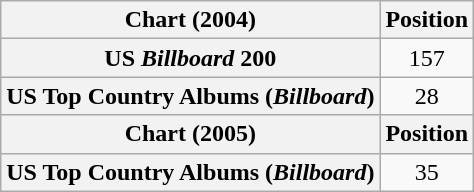<table class="wikitable plainrowheaders" style="text-align:center">
<tr>
<th scope="col">Chart (2004)</th>
<th scope="col">Position</th>
</tr>
<tr>
<th scope="row">US <em>Billboard</em> 200</th>
<td>157</td>
</tr>
<tr>
<th scope="row">US Top Country Albums (<em>Billboard</em>)</th>
<td>28</td>
</tr>
<tr>
<th scope="col">Chart (2005)</th>
<th scope="col">Position</th>
</tr>
<tr>
<th scope="row">US Top Country Albums (<em>Billboard</em>)</th>
<td>35</td>
</tr>
</table>
